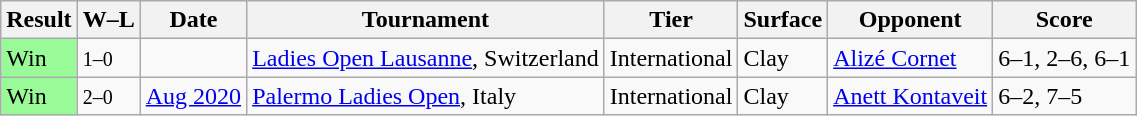<table class="sortable wikitable">
<tr>
<th>Result</th>
<th class="unsortable">W–L</th>
<th>Date</th>
<th>Tournament</th>
<th>Tier</th>
<th>Surface</th>
<th>Opponent</th>
<th class="unsortable">Score</th>
</tr>
<tr>
<td bgcolor=98FB98>Win</td>
<td><small>1–0</small></td>
<td><a href='#'></a></td>
<td><a href='#'>Ladies Open Lausanne</a>, Switzerland</td>
<td>International</td>
<td>Clay</td>
<td> <a href='#'>Alizé Cornet</a></td>
<td>6–1, 2–6, 6–1</td>
</tr>
<tr>
<td bgcolor=98FB98>Win</td>
<td><small>2–0</small></td>
<td><a href='#'>Aug 2020</a></td>
<td><a href='#'>Palermo Ladies Open</a>, Italy</td>
<td>International</td>
<td>Clay</td>
<td> <a href='#'>Anett Kontaveit</a></td>
<td>6–2, 7–5</td>
</tr>
</table>
